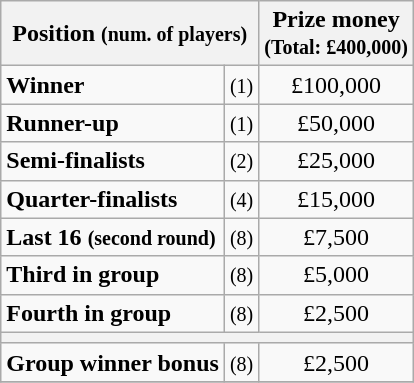<table class="wikitable">
<tr>
<th colspan=2>Position <small>(num. of players)</small></th>
<th>Prize money<br><small>(Total: £400,000)</small></th>
</tr>
<tr>
<td><strong>Winner</strong></td>
<td align=center><small>(1)</small></td>
<td align=center>£100,000</td>
</tr>
<tr>
<td><strong>Runner-up</strong></td>
<td align=center><small>(1)</small></td>
<td align=center>£50,000</td>
</tr>
<tr>
<td><strong>Semi-finalists</strong></td>
<td align=center><small>(2)</small></td>
<td align=center>£25,000</td>
</tr>
<tr>
<td><strong>Quarter-finalists</strong></td>
<td align=center><small>(4)</small></td>
<td align=center>£15,000</td>
</tr>
<tr>
<td><strong>Last 16 <small>(second round)</small></strong></td>
<td align=center><small>(8)</small></td>
<td align=center>£7,500</td>
</tr>
<tr>
<td><strong>Third in group</strong></td>
<td align=center><small>(8)</small></td>
<td align=center>£5,000</td>
</tr>
<tr>
<td><strong>Fourth in group</strong></td>
<td align=center><small>(8)</small></td>
<td align=center>£2,500</td>
</tr>
<tr>
<th colspan=3></th>
</tr>
<tr>
<td><strong>Group winner bonus</strong></td>
<td align=center><small>(8)</small></td>
<td align=center>£2,500</td>
</tr>
<tr>
</tr>
</table>
